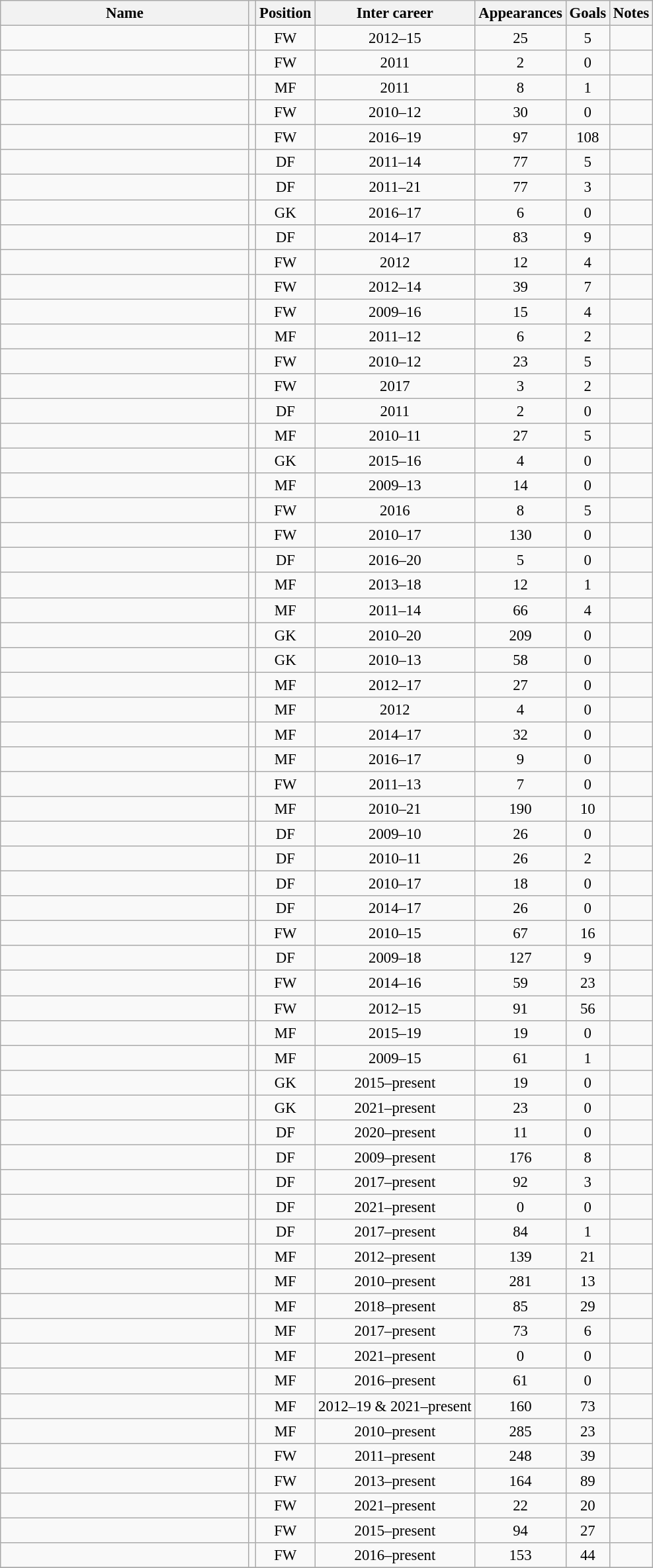<table class="wikitable sortable" style="font-size: 95%; text-align: center;">
<tr>
<th style="width:16em">Name</th>
<th></th>
<th>Position</th>
<th>Inter career</th>
<th>Appearances</th>
<th>Goals</th>
<th>Notes</th>
</tr>
<tr>
<td align="left"></td>
<td align="left"></td>
<td>FW</td>
<td>2012–15</td>
<td>25</td>
<td>5</td>
<td></td>
</tr>
<tr>
<td align="left"></td>
<td align="left"></td>
<td>FW</td>
<td>2011</td>
<td>2</td>
<td>0</td>
<td></td>
</tr>
<tr>
<td align="left"></td>
<td align="left"></td>
<td>MF</td>
<td>2011</td>
<td>8</td>
<td>1</td>
<td></td>
</tr>
<tr>
<td align="left"></td>
<td align="left"></td>
<td>FW</td>
<td>2010–12</td>
<td>30</td>
<td>0</td>
<td></td>
</tr>
<tr>
<td align="left"></td>
<td align="left"></td>
<td>FW</td>
<td>2016–19</td>
<td>97</td>
<td>108</td>
<td></td>
</tr>
<tr>
<td align="left"></td>
<td align="left"></td>
<td>DF</td>
<td>2011–14</td>
<td>77</td>
<td>5</td>
<td></td>
</tr>
<tr>
<td align="left"></td>
<td align="left"></td>
<td>DF</td>
<td>2011–21</td>
<td>77</td>
<td>3</td>
<td></td>
</tr>
<tr>
<td align="left"></td>
<td align="left"></td>
<td>GK</td>
<td>2016–17</td>
<td>6</td>
<td>0</td>
<td></td>
</tr>
<tr>
<td align="left"></td>
<td align="left"></td>
<td>DF</td>
<td>2014–17</td>
<td>83</td>
<td>9</td>
<td></td>
</tr>
<tr>
<td align="left"></td>
<td align="left"></td>
<td>FW</td>
<td>2012</td>
<td>12</td>
<td>4</td>
<td></td>
</tr>
<tr>
<td align="left"></td>
<td align="left"></td>
<td>FW</td>
<td>2012–14</td>
<td>39</td>
<td>7</td>
<td></td>
</tr>
<tr>
<td align="left"></td>
<td align="left"></td>
<td>FW</td>
<td>2009–16</td>
<td>15</td>
<td>4</td>
<td></td>
</tr>
<tr>
<td align="left"></td>
<td align="left"></td>
<td>MF</td>
<td>2011–12</td>
<td>6</td>
<td>2</td>
<td></td>
</tr>
<tr>
<td align="left"></td>
<td align="left"></td>
<td>FW</td>
<td>2010–12</td>
<td>23</td>
<td>5</td>
<td></td>
</tr>
<tr>
<td align="left"></td>
<td align="left"></td>
<td>FW</td>
<td>2017</td>
<td>3</td>
<td>2</td>
<td></td>
</tr>
<tr>
<td align="left"></td>
<td align="left"></td>
<td>DF</td>
<td>2011</td>
<td>2</td>
<td>0</td>
<td></td>
</tr>
<tr>
<td align="left"></td>
<td align="left"></td>
<td>MF</td>
<td>2010–11</td>
<td>27</td>
<td>5</td>
<td></td>
</tr>
<tr>
<td align="left"></td>
<td align="left"></td>
<td>GK</td>
<td>2015–16</td>
<td>4</td>
<td>0</td>
<td></td>
</tr>
<tr>
<td align="left"></td>
<td align="left"></td>
<td>MF</td>
<td>2009–13</td>
<td>14</td>
<td>0</td>
<td></td>
</tr>
<tr>
<td align="left"></td>
<td align="left"></td>
<td>FW</td>
<td>2016</td>
<td>8</td>
<td>5</td>
<td></td>
</tr>
<tr>
<td align="left"></td>
<td align="left"></td>
<td>FW</td>
<td>2010–17</td>
<td>130</td>
<td>0</td>
<td></td>
</tr>
<tr>
<td align="left"></td>
<td align="left"></td>
<td>DF</td>
<td>2016–20</td>
<td>5</td>
<td>0</td>
<td></td>
</tr>
<tr>
<td align="left"></td>
<td align="left"></td>
<td>MF</td>
<td>2013–18</td>
<td>12</td>
<td>1</td>
<td></td>
</tr>
<tr>
<td align="left"></td>
<td align="left"></td>
<td>MF</td>
<td>2011–14</td>
<td>66</td>
<td>4</td>
<td></td>
</tr>
<tr>
<td align="left"></td>
<td align="left"></td>
<td>GK</td>
<td>2010–20</td>
<td>209</td>
<td>0</td>
<td></td>
</tr>
<tr>
<td align="left"></td>
<td align="left"></td>
<td>GK</td>
<td>2010–13</td>
<td>58</td>
<td>0</td>
<td></td>
</tr>
<tr>
<td align="left"></td>
<td align="left"></td>
<td>MF</td>
<td>2012–17</td>
<td>27</td>
<td>0</td>
<td></td>
</tr>
<tr>
<td align="left"></td>
<td align="left"></td>
<td>MF</td>
<td>2012</td>
<td>4</td>
<td>0</td>
<td></td>
</tr>
<tr>
<td align="left"></td>
<td align="left"></td>
<td>MF</td>
<td>2014–17</td>
<td>32</td>
<td>0</td>
<td></td>
</tr>
<tr>
<td align="left"></td>
<td align="left"></td>
<td>MF</td>
<td>2016–17</td>
<td>9</td>
<td>0</td>
<td></td>
</tr>
<tr>
<td align="left"></td>
<td align="left"></td>
<td>FW</td>
<td>2011–13</td>
<td>7</td>
<td>0</td>
<td></td>
</tr>
<tr>
<td align="left"></td>
<td align="left"></td>
<td>MF</td>
<td>2010–21</td>
<td>190</td>
<td>10</td>
<td></td>
</tr>
<tr>
<td align="left"></td>
<td align="left"></td>
<td>DF</td>
<td>2009–10</td>
<td>26</td>
<td>0</td>
<td></td>
</tr>
<tr>
<td align="left"></td>
<td align="left"></td>
<td>DF</td>
<td>2010–11</td>
<td>26</td>
<td>2</td>
<td></td>
</tr>
<tr>
<td align="left"></td>
<td align="left"></td>
<td>DF</td>
<td>2010–17</td>
<td>18</td>
<td>0</td>
<td></td>
</tr>
<tr>
<td align="left"></td>
<td align="left"></td>
<td>DF</td>
<td>2014–17</td>
<td>26</td>
<td>0</td>
<td></td>
</tr>
<tr>
<td align="left"></td>
<td align="left"></td>
<td>FW</td>
<td>2010–15</td>
<td>67</td>
<td>16</td>
<td></td>
</tr>
<tr>
<td align="left"></td>
<td align="left"></td>
<td>DF</td>
<td>2009–18</td>
<td>127</td>
<td>9</td>
<td></td>
</tr>
<tr>
<td align="left"></td>
<td align="left"></td>
<td>FW</td>
<td>2014–16</td>
<td>59</td>
<td>23</td>
<td></td>
</tr>
<tr>
<td align="left"></td>
<td align="left"></td>
<td>FW</td>
<td>2012–15</td>
<td>91</td>
<td>56</td>
<td></td>
</tr>
<tr>
<td align="left"></td>
<td align="left"></td>
<td>MF</td>
<td>2015–19</td>
<td>19</td>
<td>0</td>
<td></td>
</tr>
<tr>
<td align="left"></td>
<td align="left"></td>
<td>MF</td>
<td>2009–15</td>
<td>61</td>
<td>1</td>
<td></td>
</tr>
<tr>
<td align="left"><strong></strong></td>
<td align="left"></td>
<td>GK</td>
<td>2015–present</td>
<td>19</td>
<td>0</td>
<td></td>
</tr>
<tr>
<td align="left"><strong></strong></td>
<td align="left"></td>
<td>GK</td>
<td>2021–present</td>
<td>23</td>
<td>0</td>
<td></td>
</tr>
<tr>
<td align="left"><strong></strong></td>
<td align="left"></td>
<td>DF</td>
<td>2020–present</td>
<td>11</td>
<td>0</td>
<td></td>
</tr>
<tr>
<td align="left"><strong></strong></td>
<td align="left"></td>
<td>DF</td>
<td>2009–present</td>
<td>176</td>
<td>8</td>
<td></td>
</tr>
<tr>
<td align="left"><strong></strong></td>
<td align="left"></td>
<td>DF</td>
<td>2017–present</td>
<td>92</td>
<td>3</td>
<td></td>
</tr>
<tr>
<td align="left"><strong></strong></td>
<td align="left"></td>
<td>DF</td>
<td>2021–present</td>
<td>0</td>
<td>0</td>
<td></td>
</tr>
<tr>
<td align="left"><strong></strong></td>
<td align="left"></td>
<td>DF</td>
<td>2017–present</td>
<td>84</td>
<td>1</td>
<td></td>
</tr>
<tr>
<td align="left"><strong></strong></td>
<td align="left"></td>
<td>MF</td>
<td>2012–present</td>
<td>139</td>
<td>21</td>
<td></td>
</tr>
<tr>
<td align="left"><strong></strong></td>
<td align="left"></td>
<td>MF</td>
<td>2010–present</td>
<td>281</td>
<td>13</td>
<td></td>
</tr>
<tr>
<td align="left"><strong></strong></td>
<td align="left"></td>
<td>MF</td>
<td>2018–present</td>
<td>85</td>
<td>29</td>
<td></td>
</tr>
<tr>
<td align="left"><strong></strong></td>
<td align="left"></td>
<td>MF</td>
<td>2017–present</td>
<td>73</td>
<td>6</td>
<td></td>
</tr>
<tr>
<td align="left"><strong></strong></td>
<td align="left"></td>
<td>MF</td>
<td>2021–present</td>
<td>0</td>
<td>0</td>
<td></td>
</tr>
<tr>
<td align="left"><strong></strong></td>
<td align="left"></td>
<td>MF</td>
<td>2016–present</td>
<td>61</td>
<td>0</td>
<td></td>
</tr>
<tr>
<td align="left"><strong></strong></td>
<td align="left"></td>
<td>MF</td>
<td>2012–19 & 2021–present</td>
<td>160</td>
<td>73</td>
<td></td>
</tr>
<tr>
<td align="left"><strong></strong></td>
<td align="left"></td>
<td>MF</td>
<td>2010–present</td>
<td>285</td>
<td>23</td>
<td></td>
</tr>
<tr>
<td align="left"><strong></strong></td>
<td align="left"></td>
<td>FW</td>
<td>2011–present</td>
<td>248</td>
<td>39</td>
<td></td>
</tr>
<tr>
<td align="left"><strong></strong></td>
<td align="left"></td>
<td>FW</td>
<td>2013–present</td>
<td>164</td>
<td>89</td>
<td></td>
</tr>
<tr>
<td align="left"><strong></strong></td>
<td align="left"></td>
<td>FW</td>
<td>2021–present</td>
<td>22</td>
<td>20</td>
<td></td>
</tr>
<tr>
<td align="left"><strong></strong></td>
<td align="left"></td>
<td>FW</td>
<td>2015–present</td>
<td>94</td>
<td>27</td>
<td></td>
</tr>
<tr>
<td align="left"><strong></strong></td>
<td align="left"></td>
<td>FW</td>
<td>2016–present</td>
<td>153</td>
<td>44</td>
<td></td>
</tr>
<tr>
</tr>
</table>
